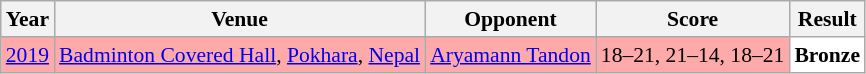<table class="sortable wikitable" style="font-size: 90%;">
<tr>
<th>Year</th>
<th>Venue</th>
<th>Opponent</th>
<th>Score</th>
<th>Result</th>
</tr>
<tr style="background:#FFAAAA">
<td align="center"><a href='#'>2019</a></td>
<td align="left"><a href='#'>Badminton Covered Hall</a>, <a href='#'>Pokhara</a>, <a href='#'>Nepal</a></td>
<td align="left"> <a href='#'>Aryamann Tandon</a></td>
<td align="left">18–21, 21–14, 18–21</td>
<td style="text-align:left; background:white"> <strong>Bronze</strong></td>
</tr>
</table>
